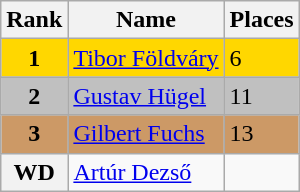<table class="wikitable">
<tr>
<th>Rank</th>
<th>Name</th>
<th>Places</th>
</tr>
<tr bgcolor="gold">
<td align="center"><strong>1</strong></td>
<td> <a href='#'>Tibor Földváry</a></td>
<td>6</td>
</tr>
<tr bgcolor="silver">
<td align="center"><strong>2</strong></td>
<td> <a href='#'>Gustav Hügel</a></td>
<td>11</td>
</tr>
<tr bgcolor="cc9966">
<td align="center"><strong>3</strong></td>
<td> <a href='#'>Gilbert Fuchs</a></td>
<td>13</td>
</tr>
<tr>
<th>WD</th>
<td> <a href='#'>Artúr Dezső</a></td>
<td></td>
</tr>
</table>
